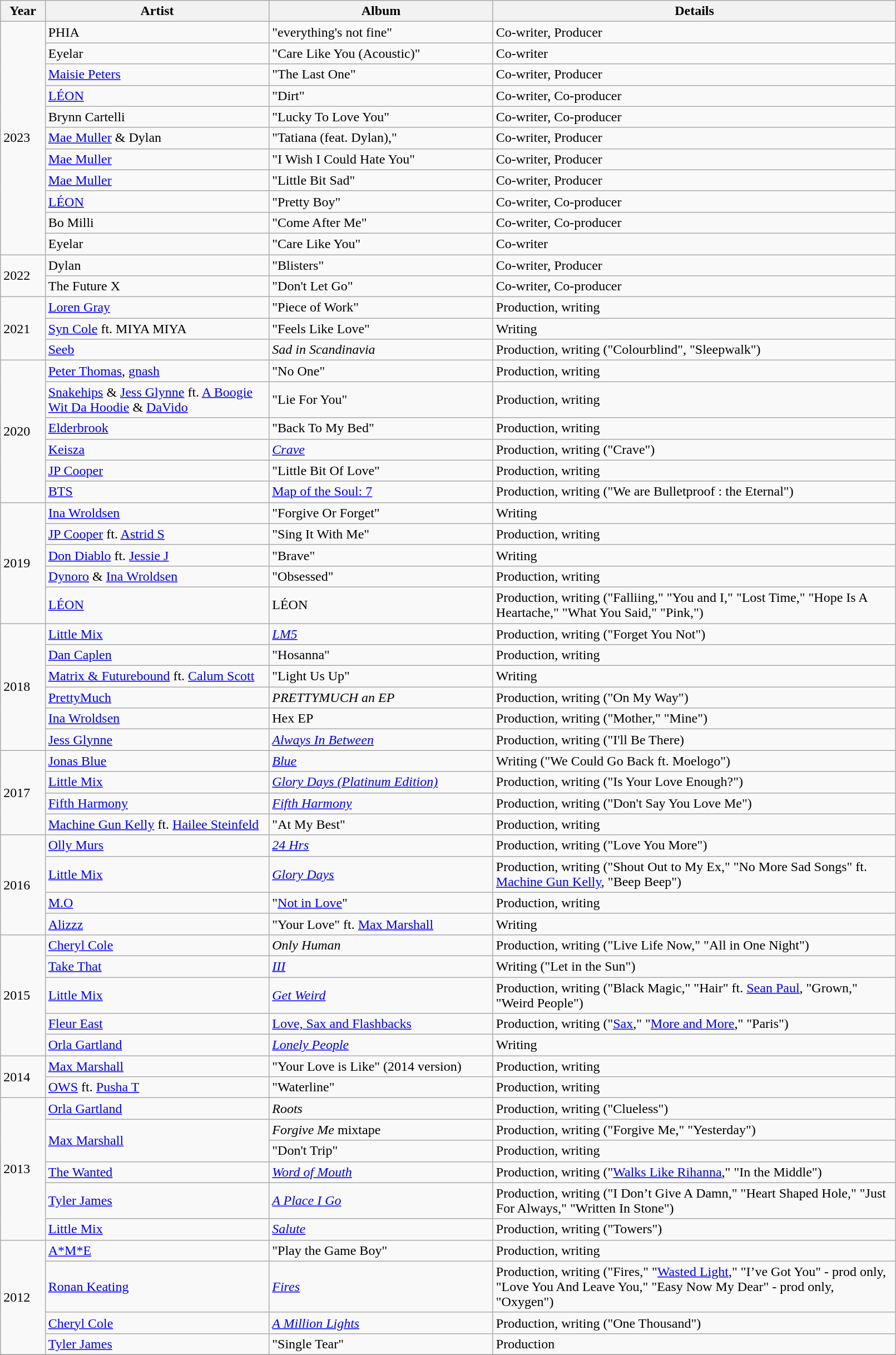<table style="width: 85%;" class="wikitable">
<tr>
<th style=width:5%>Year</th>
<th style=width:25%>Artist</th>
<th style=width:25%>Album</th>
<th style=width:45%>Details</th>
</tr>
<tr>
<td rowspan="11">2023</td>
<td>PHIA</td>
<td>"everything's not fine"</td>
<td>Co-writer, Producer</td>
</tr>
<tr>
<td>Eyelar</td>
<td>"Care Like You (Acoustic)"</td>
<td>Co-writer</td>
</tr>
<tr>
<td><a href='#'>Maisie Peters</a></td>
<td>"The Last One"</td>
<td>Co-writer, Producer</td>
</tr>
<tr>
<td><a href='#'>LÉON</a></td>
<td>"Dirt"</td>
<td>Co-writer, Co-producer</td>
</tr>
<tr>
<td>Brynn Cartelli</td>
<td>"Lucky To Love You"</td>
<td>Co-writer, Co-producer</td>
</tr>
<tr>
<td><a href='#'>Mae Muller</a> & Dylan</td>
<td>"Tatiana (feat. Dylan),"</td>
<td>Co-writer, Producer</td>
</tr>
<tr>
<td><a href='#'>Mae Muller</a></td>
<td>"I Wish I Could Hate You"</td>
<td>Co-writer, Producer</td>
</tr>
<tr>
<td><a href='#'>Mae Muller</a></td>
<td>"Little Bit Sad"</td>
<td>Co-writer, Producer</td>
</tr>
<tr>
<td><a href='#'>LÉON</a></td>
<td>"Pretty Boy"</td>
<td>Co-writer, Co-producer</td>
</tr>
<tr>
<td>Bo Milli</td>
<td>"Come After Me"</td>
<td>Co-writer, Co-producer</td>
</tr>
<tr>
<td>Eyelar</td>
<td>"Care Like You"</td>
<td>Co-writer</td>
</tr>
<tr>
<td rowspan="2">2022</td>
<td>Dylan</td>
<td>"Blisters"</td>
<td>Co-writer, Producer</td>
</tr>
<tr>
<td>The Future X</td>
<td>"Don't Let Go"</td>
<td>Co-writer, Co-producer</td>
</tr>
<tr>
<td rowspan="3">2021</td>
<td><a href='#'>Loren Gray</a></td>
<td>"Piece of Work"</td>
<td>Production, writing</td>
</tr>
<tr>
<td><a href='#'>Syn Cole</a> ft. MIYA MIYA</td>
<td>"Feels Like Love"</td>
<td>Writing</td>
</tr>
<tr>
<td><a href='#'>Seeb</a></td>
<td><em>Sad in Scandinavia</em></td>
<td>Production, writing ("Colourblind", "Sleepwalk")</td>
</tr>
<tr>
<td rowspan="6">2020</td>
<td><a href='#'>Peter Thomas</a>, <a href='#'>gnash</a></td>
<td>"No One"</td>
<td>Production, writing</td>
</tr>
<tr>
<td><a href='#'>Snakehips</a> & <a href='#'>Jess Glynne</a> ft. <a href='#'>A Boogie Wit Da Hoodie</a> & <a href='#'>DaVido</a></td>
<td>"Lie For You"</td>
<td>Production, writing</td>
</tr>
<tr>
<td><a href='#'>Elderbrook</a></td>
<td>"Back To My Bed"</td>
<td>Production, writing</td>
</tr>
<tr>
<td><a href='#'>Keisza</a></td>
<td><em><a href='#'>Crave</a></em></td>
<td>Production, writing ("Crave")</td>
</tr>
<tr>
<td><a href='#'>JP Cooper</a></td>
<td>"Little Bit Of Love"</td>
<td>Production, writing</td>
</tr>
<tr>
<td><a href='#'>BTS</a></td>
<td><a href='#'>Map of the Soul: 7</a></td>
<td>Production, writing ("We are Bulletproof : the Eternal")</td>
</tr>
<tr>
<td rowspan="5">2019</td>
<td><a href='#'>Ina Wroldsen</a></td>
<td>"Forgive Or Forget"</td>
<td>Writing</td>
</tr>
<tr>
<td><a href='#'>JP Cooper</a> ft. <a href='#'>Astrid S</a></td>
<td>"Sing It With Me"</td>
<td>Production, writing</td>
</tr>
<tr>
<td><a href='#'>Don Diablo</a> ft. <a href='#'>Jessie J</a></td>
<td>"Brave"</td>
<td>Writing</td>
</tr>
<tr>
<td><a href='#'>Dynoro</a> & <a href='#'>Ina Wroldsen</a></td>
<td>"Obsessed"</td>
<td>Production, writing</td>
</tr>
<tr>
<td><a href='#'>LÉON</a></td>
<td>LÉON</td>
<td>Production, writing ("Falliing," "You and I," "Lost Time," "Hope Is A Heartache," "What You Said," "Pink,")</td>
</tr>
<tr>
<td rowspan="6">2018</td>
<td><a href='#'>Little Mix</a></td>
<td><em><a href='#'>LM5</a></em></td>
<td>Production, writing ("Forget You Not")</td>
</tr>
<tr>
<td><a href='#'>Dan Caplen</a></td>
<td>"Hosanna"</td>
<td>Production, writing</td>
</tr>
<tr>
<td><a href='#'>Matrix & Futurebound</a> ft. <a href='#'>Calum Scott</a></td>
<td>"Light Us Up"</td>
<td>Writing</td>
</tr>
<tr>
<td><a href='#'>PrettyMuch</a></td>
<td><em>PRETTYMUCH an EP</em></td>
<td>Production, writing ("On My Way")</td>
</tr>
<tr>
<td><a href='#'>Ina Wroldsen</a></td>
<td>Hex EP</td>
<td>Production, writing ("Mother," "Mine")</td>
</tr>
<tr>
<td><a href='#'>Jess Glynne</a></td>
<td><em><a href='#'>Always In Between</a></em></td>
<td>Production, writing ("I'll Be There)</td>
</tr>
<tr>
<td rowspan=4>2017</td>
<td><a href='#'>Jonas Blue</a></td>
<td><em><a href='#'>Blue</a></em></td>
<td>Writing ("We Could Go Back ft. Moelogo")</td>
</tr>
<tr>
<td><a href='#'>Little Mix</a></td>
<td><em><a href='#'>Glory Days (Platinum Edition)</a></em></td>
<td>Production, writing ("Is Your Love Enough?")</td>
</tr>
<tr>
<td><a href='#'>Fifth Harmony</a></td>
<td><em><a href='#'>Fifth Harmony</a></em></td>
<td>Production, writing ("Don't Say You Love Me")</td>
</tr>
<tr>
<td><a href='#'>Machine Gun Kelly</a> ft. <a href='#'>Hailee Steinfeld</a></td>
<td>"At My Best"</td>
<td>Production, writing</td>
</tr>
<tr>
<td rowspan=4>2016</td>
<td><a href='#'>Olly Murs</a></td>
<td><em><a href='#'>24 Hrs</a></em></td>
<td>Production, writing ("Love You More")</td>
</tr>
<tr>
<td><a href='#'>Little Mix</a></td>
<td><em><a href='#'>Glory Days</a></em></td>
<td>Production, writing ("Shout Out to My Ex," "No More Sad Songs" ft. <a href='#'>Machine Gun Kelly</a>, "Beep Beep")</td>
</tr>
<tr>
<td><a href='#'>M.O</a></td>
<td>"<a href='#'>Not in Love</a>"</td>
<td>Production, writing</td>
</tr>
<tr>
<td><a href='#'>Alizzz</a></td>
<td>"Your Love" ft. <a href='#'>Max Marshall</a></td>
<td>Writing</td>
</tr>
<tr>
<td rowspan=5>2015</td>
<td><a href='#'>Cheryl Cole</a></td>
<td><em>Only Human</em></td>
<td>Production, writing ("Live Life Now," "All in One Night")</td>
</tr>
<tr>
<td><a href='#'>Take That</a></td>
<td><em><a href='#'>III</a></em></td>
<td>Writing ("Let in the Sun")</td>
</tr>
<tr>
<td><a href='#'>Little Mix</a></td>
<td><em><a href='#'>Get Weird</a></em></td>
<td>Production, writing ("Black Magic," "Hair" ft. <a href='#'>Sean Paul</a>, "Grown," "Weird People")</td>
</tr>
<tr>
<td><a href='#'>Fleur East</a></td>
<td><a href='#'>Love, Sax and Flashbacks</a></td>
<td>Production, writing ("<a href='#'>Sax</a>," "<a href='#'>More and More</a>," "Paris")</td>
</tr>
<tr>
<td><a href='#'>Orla Gartland</a></td>
<td><em><a href='#'>Lonely People</a></em></td>
<td>Writing</td>
</tr>
<tr>
<td rowspan=2>2014</td>
<td><a href='#'>Max Marshall</a></td>
<td>"Your Love is Like" (2014 version)</td>
<td>Production, writing</td>
</tr>
<tr>
<td><a href='#'>OWS</a> ft. <a href='#'>Pusha T</a></td>
<td>"Waterline"</td>
<td>Production, writing</td>
</tr>
<tr>
<td rowspan=6>2013</td>
<td><a href='#'>Orla Gartland</a></td>
<td><em>Roots</em></td>
<td>Production, writing ("Clueless")</td>
</tr>
<tr>
<td rowspan=2><a href='#'>Max Marshall</a></td>
<td><em>Forgive Me</em> mixtape</td>
<td>Production, writing ("Forgive Me," "Yesterday")</td>
</tr>
<tr>
<td>"Don't Trip"</td>
<td>Production, writing</td>
</tr>
<tr>
<td><a href='#'>The Wanted</a></td>
<td><em><a href='#'>Word of Mouth</a></em></td>
<td>Production, writing ("<a href='#'>Walks Like Rihanna</a>," "In the Middle")</td>
</tr>
<tr>
<td><a href='#'>Tyler James</a></td>
<td><em><a href='#'>A Place I Go</a></em></td>
<td>Production, writing ("I Don’t Give A Damn," "Heart Shaped Hole," "Just For Always," "Written In Stone")</td>
</tr>
<tr>
<td><a href='#'>Little Mix</a></td>
<td><em><a href='#'>Salute</a></em></td>
<td>Production, writing ("Towers")</td>
</tr>
<tr>
<td rowspan=4>2012</td>
<td><a href='#'>A*M*E</a></td>
<td>"Play the Game Boy"</td>
<td>Production, writing</td>
</tr>
<tr>
<td><a href='#'>Ronan Keating</a></td>
<td><em><a href='#'>Fires</a></em></td>
<td>Production, writing ("Fires," "<a href='#'>Wasted Light</a>," "I’ve Got You" - prod only, "Love You And Leave You," "Easy Now My Dear" - prod only, "Oxygen")</td>
</tr>
<tr>
<td><a href='#'>Cheryl Cole</a></td>
<td><em><a href='#'>A Million Lights</a></em></td>
<td>Production, writing ("One Thousand")</td>
</tr>
<tr>
<td><a href='#'>Tyler James</a></td>
<td>"Single Tear"</td>
<td>Production</td>
</tr>
<tr>
</tr>
</table>
